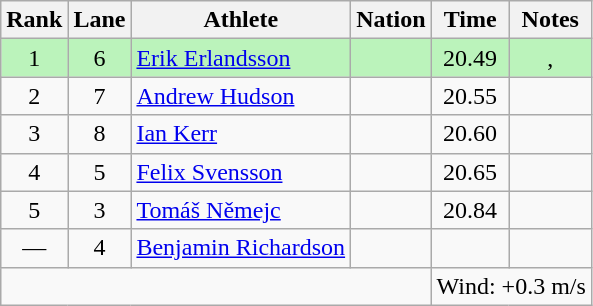<table class="wikitable sortable" style="text-align:center;">
<tr>
<th>Rank</th>
<th>Lane</th>
<th>Athlete</th>
<th>Nation</th>
<th>Time</th>
<th>Notes</th>
</tr>
<tr bgcolor=bbf3bb>
<td>1</td>
<td>6</td>
<td align=left><a href='#'>Erik Erlandsson</a></td>
<td align=left></td>
<td>20.49</td>
<td>, </td>
</tr>
<tr>
<td>2</td>
<td>7</td>
<td align=left><a href='#'>Andrew Hudson</a></td>
<td align=left></td>
<td>20.55</td>
<td></td>
</tr>
<tr>
<td>3</td>
<td>8</td>
<td align=left><a href='#'>Ian Kerr</a></td>
<td align=left></td>
<td>20.60</td>
<td></td>
</tr>
<tr>
<td>4</td>
<td>5</td>
<td align=left><a href='#'>Felix Svensson</a></td>
<td align=left></td>
<td>20.65</td>
<td></td>
</tr>
<tr>
<td>5</td>
<td>3</td>
<td align=left><a href='#'>Tomáš Němejc</a></td>
<td align=left></td>
<td>20.84</td>
<td></td>
</tr>
<tr>
<td>—</td>
<td>4</td>
<td align=left><a href='#'>Benjamin Richardson</a></td>
<td align=left></td>
<td></td>
<td></td>
</tr>
<tr class="sortbottom">
<td colspan="4"></td>
<td colspan="2" style="text-align:left;">Wind: +0.3 m/s</td>
</tr>
</table>
